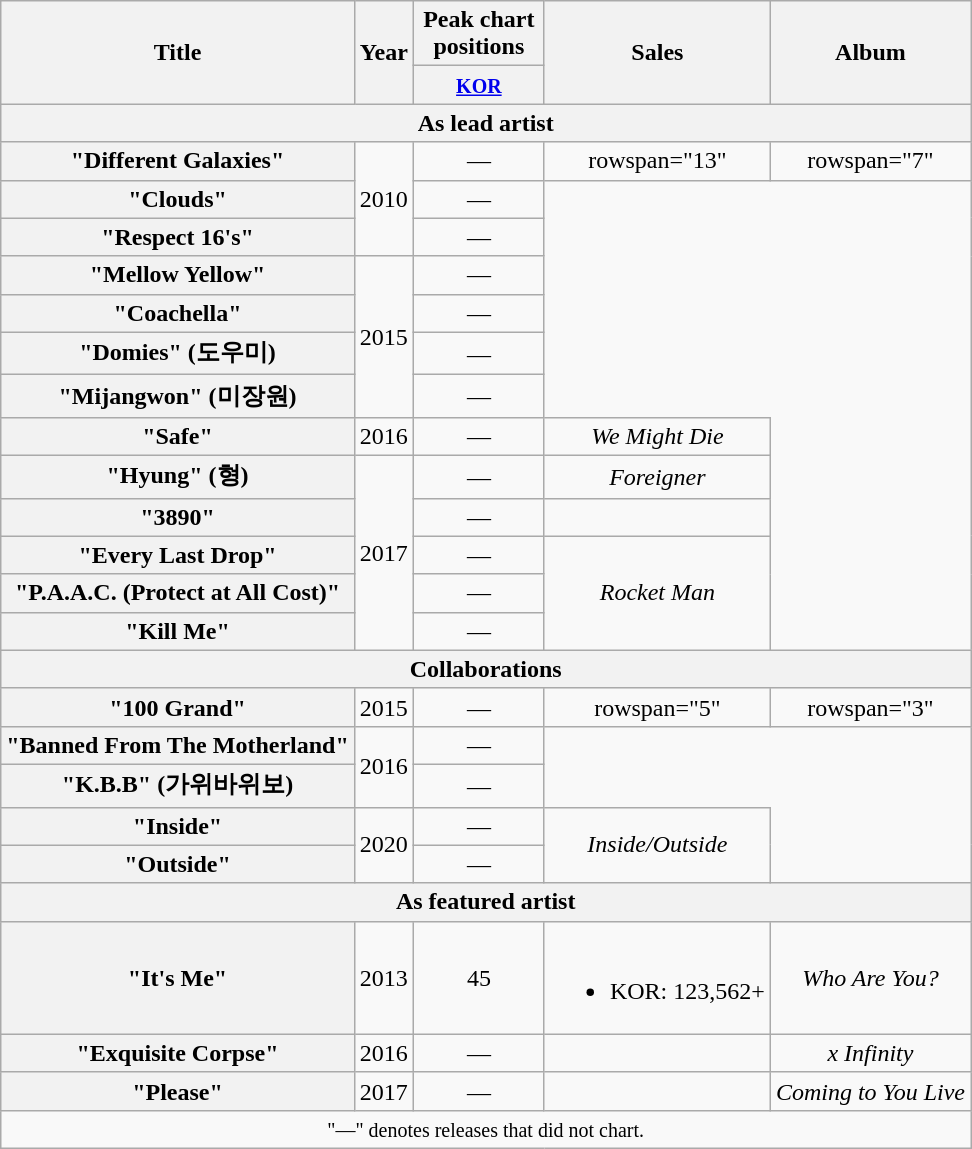<table class="wikitable plainrowheaders" style="text-align:center;">
<tr>
<th scope="col" rowspan="2">Title</th>
<th scope="col" rowspan="2">Year</th>
<th scope="col" colspan="1" style="width:5em;">Peak chart positions</th>
<th scope="col" rowspan="2">Sales</th>
<th scope="col" rowspan="2">Album</th>
</tr>
<tr>
<th><small><a href='#'>KOR</a></small><br></th>
</tr>
<tr>
<th scope="col" colspan="5">As lead artist</th>
</tr>
<tr>
<th scope="row">"Different Galaxies"<br></th>
<td rowspan="3">2010</td>
<td>—</td>
<td>rowspan="13" </td>
<td>rowspan="7" </td>
</tr>
<tr>
<th scope="row">"Clouds"<br></th>
<td>—</td>
</tr>
<tr>
<th scope="row">"Respect 16's"<br></th>
<td>—</td>
</tr>
<tr>
<th scope="row">"Mellow Yellow"</th>
<td rowspan="4">2015</td>
<td>—</td>
</tr>
<tr>
<th scope="row">"Coachella"</th>
<td>—</td>
</tr>
<tr>
<th scope="row">"Domies" (도우미)<br></th>
<td>—</td>
</tr>
<tr>
<th scope="row">"Mijangwon" (미장원)<br></th>
<td>—</td>
</tr>
<tr>
<th scope="row">"Safe"</th>
<td>2016</td>
<td>—</td>
<td><em>We Might Die</em></td>
</tr>
<tr>
<th scope="row">"Hyung" (형)<br></th>
<td rowspan="5">2017</td>
<td>—</td>
<td><em>Foreigner</em></td>
</tr>
<tr>
<th scope="row">"3890"</th>
<td>—</td>
<td></td>
</tr>
<tr>
<th scope="row">"Every Last Drop"</th>
<td>—</td>
<td rowspan="3"><em>Rocket Man</em></td>
</tr>
<tr>
<th scope="row">"P.A.A.C. (Protect at All Cost)"</th>
<td>—</td>
</tr>
<tr>
<th scope="row">"Kill Me"</th>
<td>—</td>
</tr>
<tr>
<th scope="col" colspan="5">Collaborations</th>
</tr>
<tr>
<th scope="row">"100 Grand"<br></th>
<td>2015</td>
<td>—</td>
<td>rowspan="5" </td>
<td>rowspan="3" </td>
</tr>
<tr>
<th scope="row">"Banned From The Motherland"<br></th>
<td rowspan="2">2016</td>
<td>—</td>
</tr>
<tr>
<th scope="row">"K.B.B" (가위바위보)<br></th>
<td>—</td>
</tr>
<tr>
<th scope="row">"Inside"<br></th>
<td rowspan="2">2020</td>
<td>—</td>
<td rowspan="2"><em>Inside/Outside</em></td>
</tr>
<tr>
<th scope="row">"Outside"<br></th>
<td>—</td>
</tr>
<tr>
<th scope="col" colspan="5">As featured artist</th>
</tr>
<tr>
<th scope="row">"It's Me"<br></th>
<td>2013</td>
<td>45</td>
<td><br><ul><li>KOR: 123,562+</li></ul></td>
<td><em>Who Are You?</em></td>
</tr>
<tr>
<th scope="row">"Exquisite Corpse"<br></th>
<td>2016</td>
<td>—</td>
<td></td>
<td><em>x Infinity</em></td>
</tr>
<tr>
<th scope="row">"Please"<br></th>
<td>2017</td>
<td>—</td>
<td></td>
<td><em>Coming to You Live</em></td>
</tr>
<tr>
<td colspan="5" align="center"><small>"—" denotes releases that did not chart.</small></td>
</tr>
</table>
